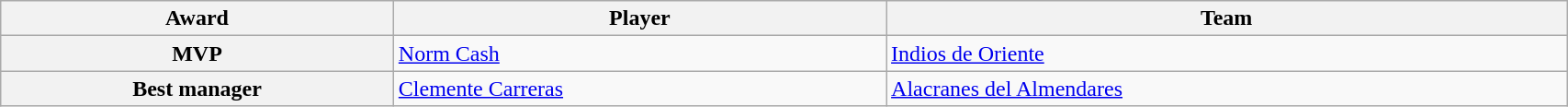<table class="wikitable plainrowheaders" style="border-collapse:collapse; width:90%">
<tr>
<th>Award</th>
<th>Player</th>
<th>Team</th>
</tr>
<tr>
<th scope="row"><strong>MVP</strong></th>
<td> <a href='#'>Norm Cash</a></td>
<td> <a href='#'>Indios de Oriente</a></td>
</tr>
<tr>
<th scope="row"><strong>Best manager</strong></th>
<td> <a href='#'>Clemente Carreras</a></td>
<td> <a href='#'>Alacranes del Almendares</a></td>
</tr>
</table>
